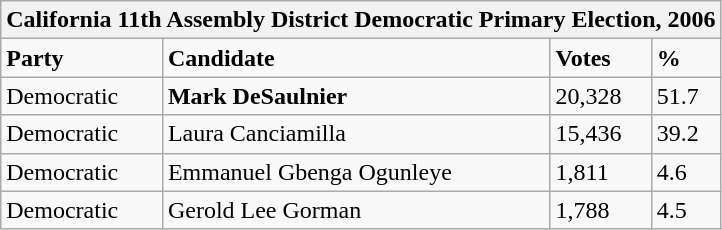<table class="wikitable">
<tr>
<th colspan="4">California 11th Assembly District Democratic Primary Election, 2006</th>
</tr>
<tr>
<td><strong>Party</strong></td>
<td><strong>Candidate</strong></td>
<td><strong>Votes</strong></td>
<td><strong>%</strong></td>
</tr>
<tr>
<td>Democratic</td>
<td><strong>Mark DeSaulnier</strong></td>
<td>20,328</td>
<td>51.7</td>
</tr>
<tr>
<td>Democratic</td>
<td>Laura Canciamilla</td>
<td>15,436</td>
<td>39.2</td>
</tr>
<tr>
<td>Democratic</td>
<td>Emmanuel Gbenga Ogunleye</td>
<td>1,811</td>
<td>4.6</td>
</tr>
<tr>
<td>Democratic</td>
<td>Gerold Lee Gorman</td>
<td>1,788</td>
<td>4.5</td>
</tr>
</table>
